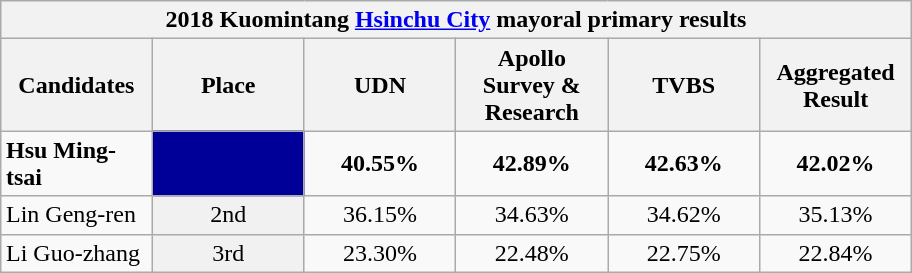<table class="wikitable collapsible" style="margin: 1em auto;">
<tr>
<th colspan="6" width=600>2018 Kuomintang <a href='#'>Hsinchu City</a> mayoral primary results</th>
</tr>
<tr>
<th width=80>Candidates</th>
<th width=80>Place</th>
<th width=80>UDN</th>
<th width=80>Apollo Survey & Research</th>
<th width=80>TVBS</th>
<th width=80>Aggregated Result</th>
</tr>
<tr>
<td><strong>Hsu Ming-tsai</strong></td>
<td style="background: #000099; text-align:center"><strong></strong></td>
<td style="text-align:center"><strong>40.55%</strong></td>
<td style="text-align:center"><strong>42.89%</strong></td>
<td style="text-align:center"><strong>42.63%</strong></td>
<td style="text-align:center"><strong>42.02%</strong></td>
</tr>
<tr>
<td>Lin Geng-ren</td>
<td style="background: #f1f1f1; text-align:center">2nd</td>
<td style="text-align:center">36.15%</td>
<td style="text-align:center">34.63%</td>
<td style="text-align:center">34.62%</td>
<td style="text-align:center">35.13%</td>
</tr>
<tr>
<td>Li Guo-zhang</td>
<td style="background: #f1f1f1; text-align:center">3rd</td>
<td style="text-align:center">23.30%</td>
<td style="text-align:center">22.48%</td>
<td style="text-align:center">22.75%</td>
<td style="text-align:center">22.84%</td>
</tr>
</table>
